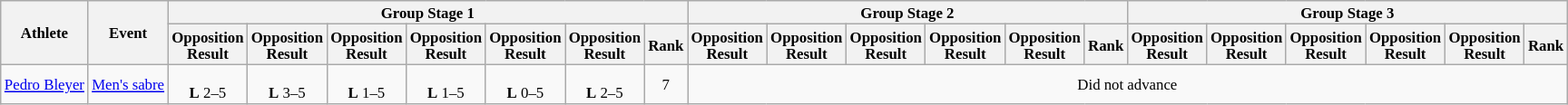<table class=wikitable style="font-size:70%">
<tr>
<th rowspan="2">Athlete</th>
<th rowspan="2">Event</th>
<th colspan="7">Group Stage 1</th>
<th colspan="6">Group Stage 2</th>
<th colspan="6">Group Stage 3</th>
</tr>
<tr>
<th>Opposition<br>Result</th>
<th>Opposition<br>Result</th>
<th>Opposition<br>Result</th>
<th>Opposition<br>Result</th>
<th>Opposition<br>Result</th>
<th>Opposition<br>Result</th>
<th>Rank</th>
<th>Opposition<br>Result</th>
<th>Opposition<br>Result</th>
<th>Opposition<br>Result</th>
<th>Opposition<br>Result</th>
<th>Opposition<br>Result</th>
<th>Rank</th>
<th>Opposition<br>Result</th>
<th>Opposition<br>Result</th>
<th>Opposition<br>Result</th>
<th>Opposition<br>Result</th>
<th>Opposition<br>Result</th>
<th>Rank</th>
</tr>
<tr align=center>
<td align=left><a href='#'>Pedro Bleyer</a></td>
<td align=left><a href='#'>Men's sabre</a></td>
<td><br><strong>L</strong> 2–5</td>
<td><br><strong>L</strong> 3–5</td>
<td><br><strong>L</strong> 1–5</td>
<td><br><strong>L</strong> 1–5</td>
<td><br><strong>L</strong> 0–5</td>
<td><br><strong>L</strong> 2–5</td>
<td>7</td>
<td colspan=12>Did not advance</td>
</tr>
</table>
